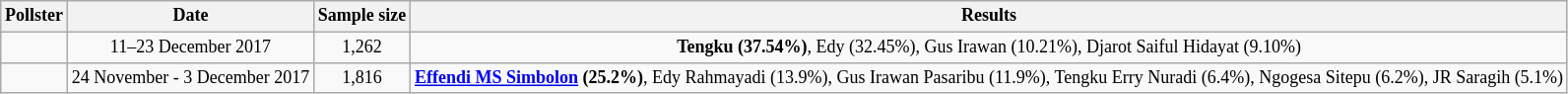<table class="wikitable sortable" style="text-align: center; font-size: 75%;">
<tr>
<th>Pollster</th>
<th>Date</th>
<th>Sample size</th>
<th>Results</th>
</tr>
<tr>
<td></td>
<td>11–23 December 2017</td>
<td>1,262</td>
<td><strong>Tengku (37.54%)</strong>, Edy (32.45%), Gus Irawan (10.21%), Djarot Saiful Hidayat (9.10%)</td>
</tr>
<tr>
<td></td>
<td>24 November - 3 December 2017</td>
<td>1,816</td>
<td><strong><a href='#'>Effendi MS Simbolon</a> (25.2%)</strong>, Edy Rahmayadi (13.9%), Gus Irawan Pasaribu (11.9%), Tengku Erry Nuradi (6.4%), Ngogesa Sitepu (6.2%), JR Saragih (5.1%)</td>
</tr>
</table>
